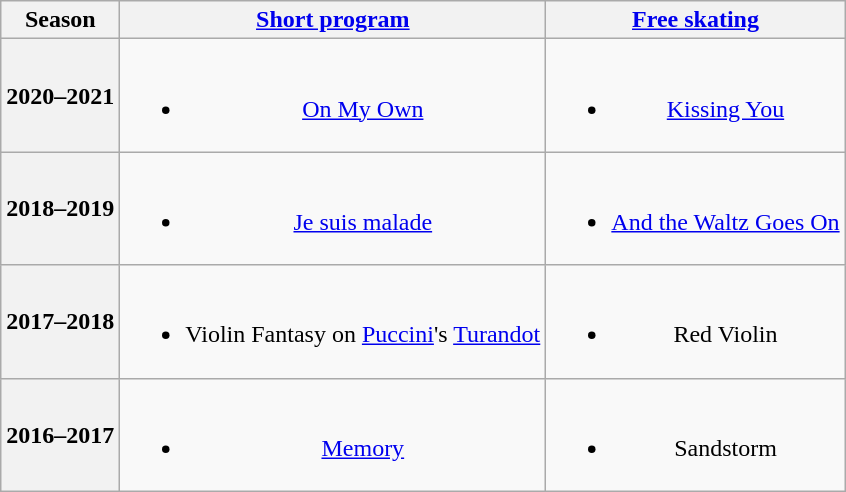<table class=wikitable style=text-align:center>
<tr>
<th>Season</th>
<th><a href='#'>Short program</a></th>
<th><a href='#'>Free skating</a></th>
</tr>
<tr>
<th>2020–2021 <br></th>
<td><br><ul><li><a href='#'>On My Own</a> <br></li></ul></td>
<td><br><ul><li><a href='#'>Kissing You</a> <br></li></ul></td>
</tr>
<tr>
<th>2018–2019<br></th>
<td><br><ul><li><a href='#'>Je suis malade</a><br></li></ul></td>
<td><br><ul><li><a href='#'>And the Waltz Goes On</a><br></li></ul></td>
</tr>
<tr>
<th>2017–2018<br></th>
<td><br><ul><li>Violin Fantasy on <a href='#'>Puccini</a>'s <a href='#'>Turandot</a><br></li></ul></td>
<td><br><ul><li>Red Violin<br></li></ul></td>
</tr>
<tr>
<th>2016–2017<br></th>
<td><br><ul><li><a href='#'>Memory</a><br></li></ul></td>
<td><br><ul><li>Sandstorm<br></li></ul></td>
</tr>
</table>
